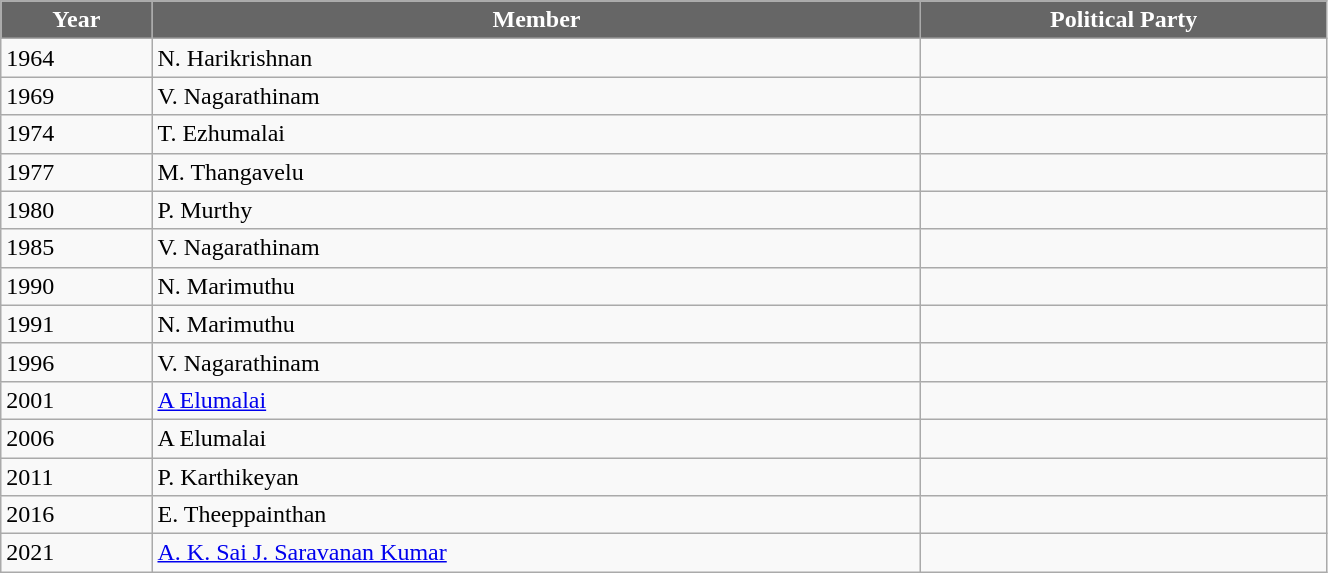<table class="wikitable sortable" width=70%>
<tr>
<th style="background-color:#666666; color:white">Year</th>
<th style="background-color:#666666; color:white">Member</th>
<th style="background-color:#666666; color:white" colspan="2">Political Party</th>
</tr>
<tr>
<td>1964</td>
<td>N. Harikrishnan</td>
<td></td>
</tr>
<tr>
<td>1969</td>
<td>V. Nagarathinam</td>
<td></td>
</tr>
<tr>
<td>1974</td>
<td>T. Ezhumalai</td>
<td></td>
</tr>
<tr>
<td>1977</td>
<td>M. Thangavelu</td>
<td></td>
</tr>
<tr>
<td>1980</td>
<td>P. Murthy</td>
<td></td>
</tr>
<tr>
<td>1985</td>
<td>V. Nagarathinam</td>
<td></td>
</tr>
<tr>
<td>1990</td>
<td>N. Marimuthu</td>
<td></td>
</tr>
<tr>
<td>1991</td>
<td>N. Marimuthu</td>
<td></td>
</tr>
<tr>
<td>1996</td>
<td>V. Nagarathinam</td>
<td></td>
</tr>
<tr>
<td>2001</td>
<td><a href='#'>A Elumalai</a></td>
<td></td>
</tr>
<tr>
<td>2006</td>
<td>A Elumalai</td>
<td></td>
</tr>
<tr>
<td>2011</td>
<td>P. Karthikeyan</td>
<td></td>
</tr>
<tr>
<td>2016</td>
<td>E. Theeppainthan</td>
<td></td>
</tr>
<tr>
<td>2021</td>
<td><a href='#'>A. K. Sai J. Saravanan Kumar</a></td>
<td></td>
</tr>
</table>
